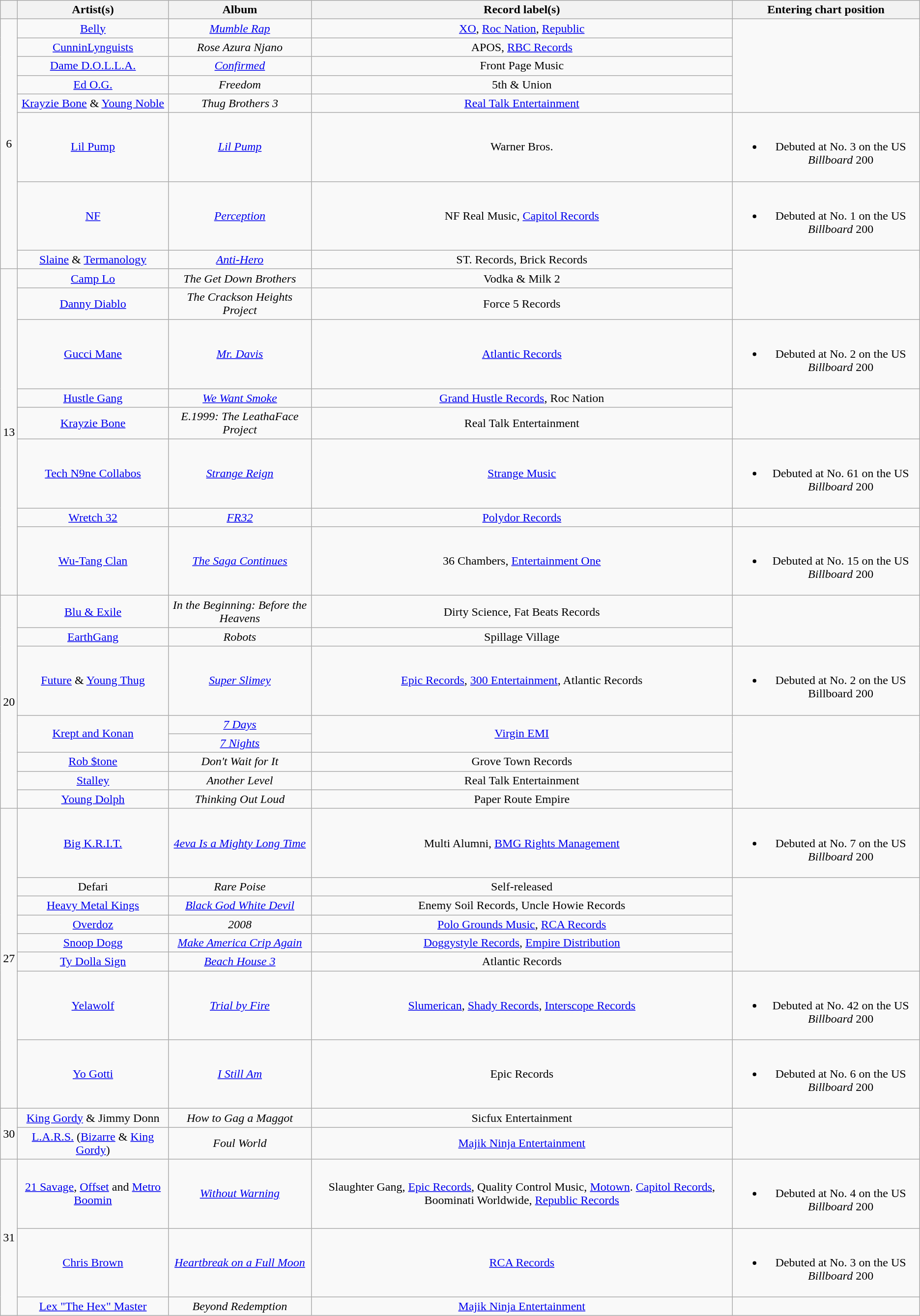<table class="wikitable" style="text-align:center;">
<tr>
<th scope="col"></th>
<th scope="col">Artist(s)</th>
<th scope="col">Album</th>
<th scope="col">Record label(s)</th>
<th scope="col">Entering chart position</th>
</tr>
<tr>
<td rowspan="8">6</td>
<td><a href='#'>Belly</a></td>
<td><em><a href='#'>Mumble Rap</a></em></td>
<td><a href='#'>XO</a>, <a href='#'>Roc Nation</a>, <a href='#'>Republic</a></td>
<td rowspan="5"></td>
</tr>
<tr>
<td><a href='#'>CunninLynguists</a></td>
<td><em>Rose Azura Njano</em></td>
<td>APOS, <a href='#'>RBC Records</a></td>
</tr>
<tr>
<td><a href='#'>Dame D.O.L.L.A.</a></td>
<td><em><a href='#'>Confirmed</a></em></td>
<td>Front Page Music</td>
</tr>
<tr>
<td><a href='#'>Ed O.G.</a></td>
<td><em>Freedom</em></td>
<td>5th & Union</td>
</tr>
<tr>
<td><a href='#'>Krayzie Bone</a> & <a href='#'>Young Noble</a></td>
<td><em>Thug Brothers 3</em></td>
<td><a href='#'>Real Talk Entertainment</a></td>
</tr>
<tr>
<td><a href='#'>Lil Pump</a></td>
<td><em><a href='#'>Lil Pump</a></em></td>
<td>Warner Bros.</td>
<td><br><ul><li>Debuted at No. 3 on the US <em>Billboard</em> 200</li></ul></td>
</tr>
<tr>
<td><a href='#'>NF</a></td>
<td><em><a href='#'>Perception</a></em></td>
<td>NF Real Music, <a href='#'>Capitol Records</a></td>
<td><br><ul><li>Debuted at No. 1 on the US <em>Billboard</em> 200</li></ul></td>
</tr>
<tr>
<td><a href='#'>Slaine</a> & <a href='#'>Termanology</a></td>
<td><em><a href='#'>Anti-Hero</a></em></td>
<td>ST. Records, Brick Records</td>
<td rowspan="3"></td>
</tr>
<tr>
<td rowspan="8">13</td>
<td><a href='#'>Camp Lo</a></td>
<td><em>The Get Down Brothers</em></td>
<td>Vodka & Milk 2</td>
</tr>
<tr>
<td><a href='#'>Danny Diablo</a></td>
<td><em>The Crackson Heights Project</em></td>
<td>Force 5 Records</td>
</tr>
<tr>
<td><a href='#'>Gucci Mane</a></td>
<td><em><a href='#'>Mr. Davis</a></em></td>
<td><a href='#'>Atlantic Records</a></td>
<td><br><ul><li>Debuted at No. 2 on the US <em>Billboard</em> 200</li></ul></td>
</tr>
<tr>
<td><a href='#'>Hustle Gang</a></td>
<td><em><a href='#'>We Want Smoke</a></em></td>
<td><a href='#'>Grand Hustle Records</a>, Roc Nation</td>
<td rowspan="2"></td>
</tr>
<tr>
<td><a href='#'>Krayzie Bone</a></td>
<td><em>E.1999: The LeathaFace Project</em></td>
<td>Real Talk Entertainment</td>
</tr>
<tr>
<td><a href='#'>Tech N9ne Collabos</a></td>
<td><em><a href='#'>Strange Reign</a></em></td>
<td><a href='#'>Strange Music</a></td>
<td><br><ul><li>Debuted at No. 61 on the US <em>Billboard</em> 200</li></ul></td>
</tr>
<tr>
<td><a href='#'>Wretch 32</a></td>
<td><em><a href='#'>FR32</a></em></td>
<td><a href='#'>Polydor Records</a></td>
<td></td>
</tr>
<tr>
<td><a href='#'>Wu-Tang Clan</a></td>
<td><em><a href='#'>The Saga Continues</a></em></td>
<td>36 Chambers, <a href='#'>Entertainment One</a></td>
<td><br><ul><li>Debuted at No. 15 on the US <em>Billboard</em> 200</li></ul></td>
</tr>
<tr>
<td rowspan="8">20</td>
<td><a href='#'>Blu & Exile</a></td>
<td><em>In the Beginning: Before the Heavens</em></td>
<td>Dirty Science, Fat Beats Records</td>
<td rowspan="2"></td>
</tr>
<tr>
<td><a href='#'>EarthGang</a></td>
<td><em>Robots</em></td>
<td>Spillage Village</td>
</tr>
<tr>
<td><a href='#'>Future</a> & <a href='#'>Young Thug</a></td>
<td><em><a href='#'>Super Slimey</a></em></td>
<td><a href='#'>Epic Records</a>, <a href='#'>300 Entertainment</a>, Atlantic Records</td>
<td><br><ul><li>Debuted at No. 2 on the US Billboard 200</li></ul></td>
</tr>
<tr>
<td rowspan="2"><a href='#'>Krept and Konan</a></td>
<td><em><a href='#'>7 Days</a></em></td>
<td rowspan="2"><a href='#'>Virgin EMI</a></td>
<td rowspan="5"></td>
</tr>
<tr>
<td><em><a href='#'>7 Nights</a></em></td>
</tr>
<tr>
<td><a href='#'>Rob $tone</a></td>
<td><em>Don't Wait for It</em></td>
<td>Grove Town Records</td>
</tr>
<tr>
<td><a href='#'>Stalley</a></td>
<td><em>Another Level</em></td>
<td>Real Talk Entertainment</td>
</tr>
<tr>
<td><a href='#'>Young Dolph</a></td>
<td><em>Thinking Out Loud</em></td>
<td>Paper Route Empire</td>
</tr>
<tr>
<td rowspan="8">27</td>
<td><a href='#'>Big K.R.I.T.</a></td>
<td><em><a href='#'>4eva Is a Mighty Long Time</a></em></td>
<td>Multi Alumni, <a href='#'>BMG Rights Management</a></td>
<td><br><ul><li>Debuted at No. 7 on the US <em>Billboard</em> 200</li></ul></td>
</tr>
<tr>
<td>Defari</td>
<td><em>Rare Poise</em></td>
<td>Self-released</td>
<td rowspan="5"></td>
</tr>
<tr>
<td><a href='#'>Heavy Metal Kings</a></td>
<td><em><a href='#'>Black God White Devil</a></em></td>
<td>Enemy Soil Records, Uncle Howie Records</td>
</tr>
<tr>
<td><a href='#'>Overdoz</a></td>
<td><em>2008</em></td>
<td><a href='#'>Polo Grounds Music</a>, <a href='#'>RCA Records</a></td>
</tr>
<tr>
<td><a href='#'>Snoop Dogg</a></td>
<td><em><a href='#'>Make America Crip Again</a></em></td>
<td><a href='#'>Doggystyle Records</a>, <a href='#'>Empire Distribution</a></td>
</tr>
<tr>
<td><a href='#'>Ty Dolla Sign</a></td>
<td><em><a href='#'>Beach House 3</a></em></td>
<td>Atlantic Records</td>
</tr>
<tr>
<td><a href='#'>Yelawolf</a></td>
<td><em><a href='#'>Trial by Fire</a></em></td>
<td><a href='#'>Slumerican</a>, <a href='#'>Shady Records</a>, <a href='#'>Interscope Records</a></td>
<td><br><ul><li>Debuted at No. 42 on the US <em>Billboard</em> 200</li></ul></td>
</tr>
<tr>
<td><a href='#'>Yo Gotti</a></td>
<td><em><a href='#'>I Still Am</a></em></td>
<td>Epic Records</td>
<td><br><ul><li>Debuted at No. 6 on the US <em>Billboard</em> 200</li></ul></td>
</tr>
<tr>
<td rowspan="2">30</td>
<td><a href='#'>King Gordy</a> & Jimmy Donn</td>
<td><em>How to Gag a Maggot</em></td>
<td>Sicfux Entertainment</td>
<td rowspan="2"></td>
</tr>
<tr>
<td><a href='#'>L.A.R.S.</a> (<a href='#'>Bizarre</a> & <a href='#'>King Gordy</a>)</td>
<td><em>Foul World</em></td>
<td><a href='#'>Majik Ninja Entertainment</a></td>
</tr>
<tr>
<td rowspan="3">31</td>
<td><a href='#'>21 Savage</a>, <a href='#'>Offset</a> and <a href='#'>Metro Boomin</a></td>
<td><em><a href='#'>Without Warning</a></em></td>
<td>Slaughter Gang, <a href='#'>Epic Records</a>, Quality Control Music, <a href='#'>Motown</a>. <a href='#'>Capitol Records</a>, Boominati Worldwide, <a href='#'>Republic Records</a></td>
<td><br><ul><li>Debuted at No. 4 on the US <em>Billboard</em> 200</li></ul></td>
</tr>
<tr>
<td><a href='#'>Chris Brown</a></td>
<td><em><a href='#'>Heartbreak on a Full Moon</a></em></td>
<td><a href='#'>RCA Records</a></td>
<td><br><ul><li>Debuted at No. 3 on the US <em>Billboard</em> 200</li></ul></td>
</tr>
<tr>
<td><a href='#'>Lex "The Hex" Master</a></td>
<td><em>Beyond Redemption</em></td>
<td><a href='#'>Majik Ninja Entertainment</a></td>
<td></td>
</tr>
</table>
